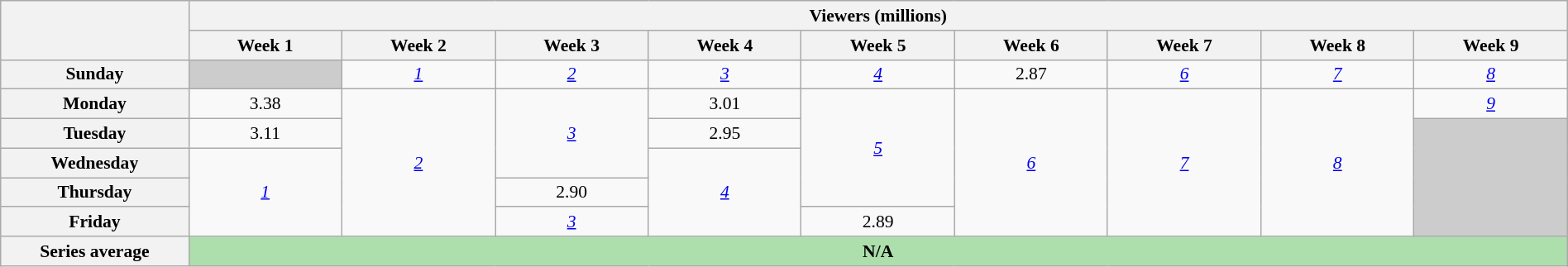<table class="wikitable" style="font-size:90%; text-align:center; width: 100%; margin-left: auto; margin-right: auto;">
<tr>
<th scope="col" rowspan="2" style="width:12%;"></th>
<th scope=col colspan=14>Viewers (millions)</th>
</tr>
<tr>
<th>Week 1</th>
<th>Week 2</th>
<th>Week 3</th>
<th>Week 4</th>
<th>Week 5</th>
<th>Week 6</th>
<th>Week 7</th>
<th>Week 8</th>
<th>Week 9</th>
</tr>
<tr>
<th>Sunday</th>
<td bgcolor="#CCCCCC"></td>
<td><em><a href='#'>1</a></em></td>
<td><em><a href='#'>2</a></em></td>
<td><em><a href='#'>3</a></em></td>
<td><em><a href='#'>4</a></em></td>
<td>2.87</td>
<td><em><a href='#'>6</a></em></td>
<td><em><a href='#'>7</a></em></td>
<td><em><a href='#'>8</a></em></td>
</tr>
<tr>
<th>Monday</th>
<td>3.38</td>
<td rowspan="5"><em><a href='#'>2</a></em></td>
<td rowspan="3"><em><a href='#'>3</a></em></td>
<td>3.01</td>
<td rowspan="4"><em><a href='#'>5</a></em></td>
<td rowspan="5"><em><a href='#'>6</a></em></td>
<td rowspan="5"><em><a href='#'>7</a></em></td>
<td rowspan="5"><em><a href='#'>8</a></em></td>
<td><em><a href='#'>9</a></em></td>
</tr>
<tr>
<th>Tuesday</th>
<td>3.11</td>
<td>2.95</td>
<td bgcolor="#CCCCCC" rowspan=4></td>
</tr>
<tr>
<th>Wednesday</th>
<td rowspan="3"><em><a href='#'>1</a></em></td>
<td rowspan="3"><em><a href='#'>4</a></em></td>
</tr>
<tr>
<th>Thursday</th>
<td>2.90</td>
</tr>
<tr>
<th>Friday</th>
<td><em><a href='#'>3</a></em></td>
<td>2.89</td>
</tr>
<tr>
<th>Series average</th>
<td colspan="9" style="background:#ADDFAD;"><strong>N/A</strong></td>
</tr>
</table>
